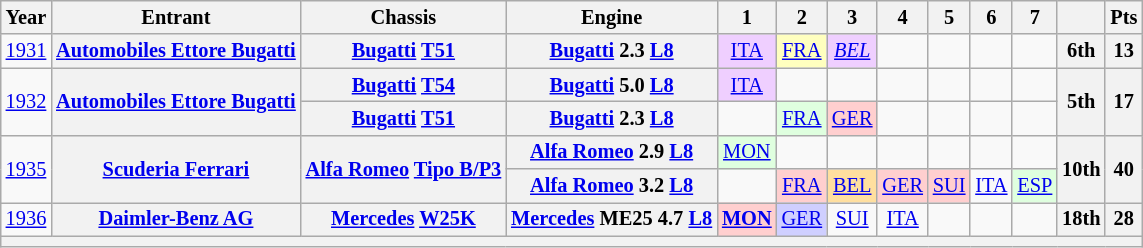<table class="wikitable" style="text-align:center; font-size:85%">
<tr>
<th>Year</th>
<th>Entrant</th>
<th>Chassis</th>
<th>Engine</th>
<th>1</th>
<th>2</th>
<th>3</th>
<th>4</th>
<th>5</th>
<th>6</th>
<th>7</th>
<th></th>
<th>Pts</th>
</tr>
<tr>
<td><a href='#'>1931</a></td>
<th nowrap><a href='#'>Automobiles Ettore Bugatti</a></th>
<th nowrap><a href='#'>Bugatti</a> <a href='#'>T51</a></th>
<th nowrap><a href='#'>Bugatti</a> 2.3 <a href='#'>L8</a></th>
<td style="background:#EFCFFF;"><a href='#'>ITA</a><br></td>
<td style="background:#FFFFBF;"><a href='#'>FRA</a><br></td>
<td style="background:#EFCFFF;"><em><a href='#'>BEL</a></em><br></td>
<td></td>
<td></td>
<td></td>
<td></td>
<th>6th</th>
<th>13</th>
</tr>
<tr>
<td rowspan=2><a href='#'>1932</a></td>
<th rowspan=2 nowrap><a href='#'>Automobiles Ettore Bugatti</a></th>
<th nowrap><a href='#'>Bugatti</a> <a href='#'>T54</a></th>
<th nowrap><a href='#'>Bugatti</a> 5.0 <a href='#'>L8</a></th>
<td style="background:#EFCFFF;"><a href='#'>ITA</a><br></td>
<td></td>
<td></td>
<td></td>
<td></td>
<td></td>
<td></td>
<th rowspan=2>5th</th>
<th rowspan=2>17</th>
</tr>
<tr>
<th><a href='#'>Bugatti</a> <a href='#'>T51</a></th>
<th><a href='#'>Bugatti</a> 2.3 <a href='#'>L8</a></th>
<td></td>
<td style="background:#DFFFDF;"><a href='#'>FRA</a><br></td>
<td style="background:#FFCFCF;"><a href='#'>GER</a><br></td>
<td></td>
<td></td>
<td></td>
<td></td>
</tr>
<tr>
<td rowspan=2><a href='#'>1935</a></td>
<th rowspan=2 nowrap><a href='#'>Scuderia Ferrari</a></th>
<th rowspan=2 nowrap><a href='#'>Alfa Romeo</a> <a href='#'>Tipo B/P3</a></th>
<th nowrap><a href='#'>Alfa Romeo</a> 2.9 <a href='#'>L8</a></th>
<td style="background:#DFFFDF;"><a href='#'>MON</a><br></td>
<td></td>
<td></td>
<td></td>
<td></td>
<td></td>
<td></td>
<th rowspan=2>10th</th>
<th rowspan=2>40</th>
</tr>
<tr>
<th><a href='#'>Alfa Romeo</a> 3.2 <a href='#'>L8</a></th>
<td></td>
<td style="background:#FFCFCF;"><a href='#'>FRA</a><br></td>
<td style="background:#FFDF9F;"><a href='#'>BEL</a><br></td>
<td style="background:#FFCFCF;"><a href='#'>GER</a><br></td>
<td style="background:#FFCFCF;"><a href='#'>SUI</a><br></td>
<td><a href='#'>ITA</a></td>
<td style="background:#DFFFDF;"><a href='#'>ESP</a><br></td>
</tr>
<tr>
<td><a href='#'>1936</a></td>
<th nowrap><a href='#'>Daimler-Benz AG</a></th>
<th nowrap><a href='#'>Mercedes</a> <a href='#'>W25K</a></th>
<th nowrap><a href='#'>Mercedes</a> ME25 4.7 <a href='#'>L8</a></th>
<td style="background:#FFCFCF;"><strong><a href='#'>MON</a></strong><br></td>
<td style="background:#CFCFFF;"><a href='#'>GER</a><br></td>
<td><a href='#'>SUI</a></td>
<td><a href='#'>ITA</a></td>
<td></td>
<td></td>
<td></td>
<th>18th</th>
<th>28</th>
</tr>
<tr>
<th colspan=13></th>
</tr>
</table>
